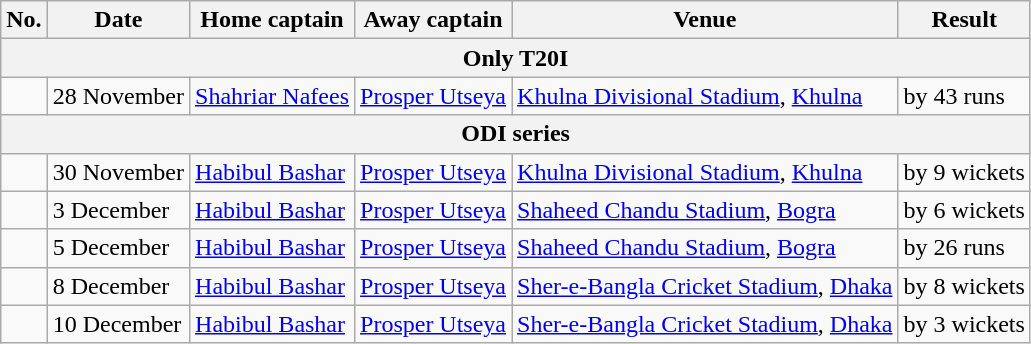<table class="wikitable">
<tr>
<th>No.</th>
<th>Date</th>
<th>Home captain</th>
<th>Away captain</th>
<th>Venue</th>
<th>Result</th>
</tr>
<tr>
<th colspan="6">Only T20I</th>
</tr>
<tr>
<td></td>
<td>28 November</td>
<td><a href='#'>Shahriar Nafees</a></td>
<td><a href='#'>Prosper Utseya</a></td>
<td><a href='#'>Khulna Divisional Stadium</a>, <a href='#'>Khulna</a></td>
<td> by 43 runs</td>
</tr>
<tr>
<th colspan="6">ODI series</th>
</tr>
<tr>
<td></td>
<td>30 November</td>
<td><a href='#'>Habibul Bashar</a></td>
<td><a href='#'>Prosper Utseya</a></td>
<td><a href='#'>Khulna Divisional Stadium</a>, <a href='#'>Khulna</a></td>
<td> by 9 wickets</td>
</tr>
<tr>
<td></td>
<td>3 December</td>
<td><a href='#'>Habibul Bashar</a></td>
<td><a href='#'>Prosper Utseya</a></td>
<td><a href='#'>Shaheed Chandu Stadium</a>, <a href='#'>Bogra</a></td>
<td> by 6 wickets</td>
</tr>
<tr>
<td></td>
<td>5 December</td>
<td><a href='#'>Habibul Bashar</a></td>
<td><a href='#'>Prosper Utseya</a></td>
<td><a href='#'>Shaheed Chandu Stadium</a>, <a href='#'>Bogra</a></td>
<td> by 26 runs</td>
</tr>
<tr>
<td></td>
<td>8 December</td>
<td><a href='#'>Habibul Bashar</a></td>
<td><a href='#'>Prosper Utseya</a></td>
<td><a href='#'>Sher-e-Bangla Cricket Stadium</a>, <a href='#'>Dhaka</a></td>
<td> by 8 wickets</td>
</tr>
<tr>
<td></td>
<td>10 December</td>
<td><a href='#'>Habibul Bashar</a></td>
<td><a href='#'>Prosper Utseya</a></td>
<td><a href='#'>Sher-e-Bangla Cricket Stadium</a>, <a href='#'>Dhaka</a></td>
<td> by 3 wickets</td>
</tr>
</table>
